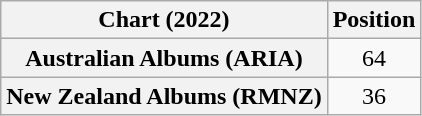<table class="wikitable sortable plainrowheaders" style="text-align:center">
<tr>
<th scope="col">Chart (2022)</th>
<th scope="col">Position</th>
</tr>
<tr>
<th scope="row">Australian Albums (ARIA)</th>
<td>64</td>
</tr>
<tr>
<th scope="row">New Zealand Albums (RMNZ)</th>
<td>36</td>
</tr>
</table>
